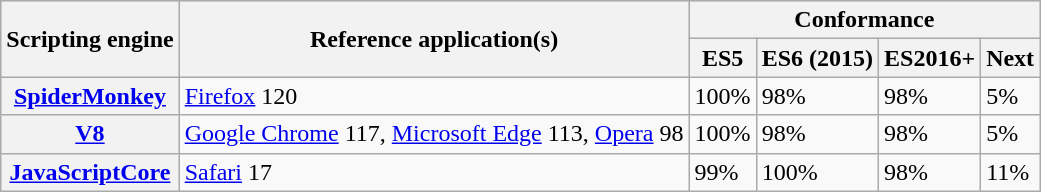<table class="wikitable sortable">
<tr style="background:#ccf;">
<th scope="col" rowspan="2">Scripting engine</th>
<th scope="col" rowspan="2">Reference application(s)</th>
<th scope="col" colspan="4">Conformance</th>
</tr>
<tr>
<th scope="col">ES5</th>
<th scope="col">ES6 (2015)</th>
<th scope="col">ES2016+</th>
<th scope="col">Next</th>
</tr>
<tr>
<th scope="row"><a href='#'>SpiderMonkey</a></th>
<td><a href='#'>Firefox</a> 120</td>
<td>100%</td>
<td>98%</td>
<td>98%</td>
<td>5%</td>
</tr>
<tr>
<th scope="row"><a href='#'>V8</a></th>
<td><a href='#'>Google Chrome</a> 117, <a href='#'>Microsoft Edge</a> 113, <a href='#'>Opera</a> 98</td>
<td>100%</td>
<td>98%</td>
<td>98%</td>
<td>5%</td>
</tr>
<tr>
<th scope="row"><a href='#'>JavaScriptCore</a></th>
<td><a href='#'>Safari</a> 17</td>
<td>99%</td>
<td>100%</td>
<td>98%</td>
<td>11%</td>
</tr>
</table>
